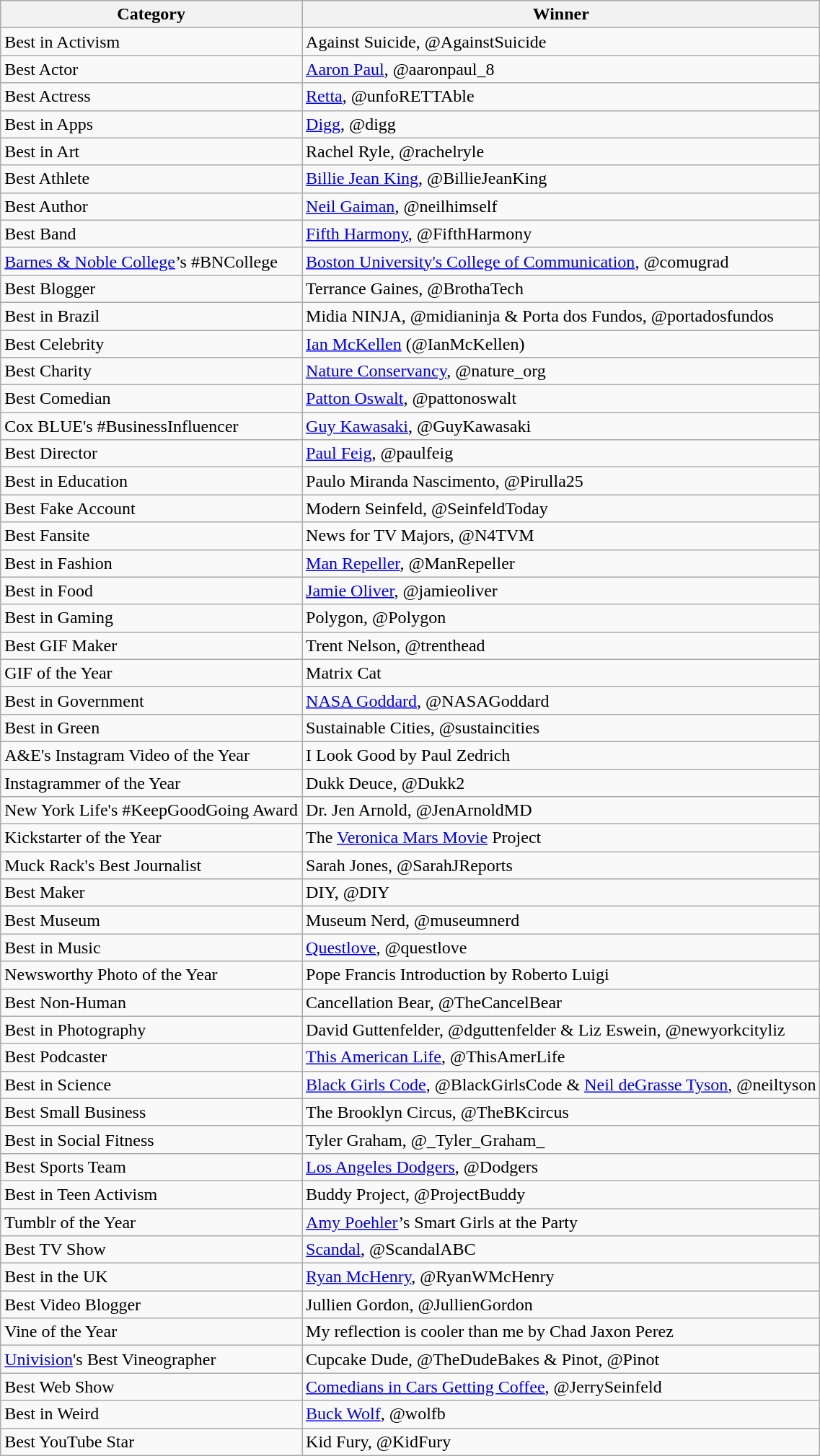<table class="wikitable">
<tr>
<th>Category</th>
<th>Winner</th>
</tr>
<tr>
<td>Best in Activism</td>
<td>Against Suicide, @AgainstSuicide</td>
</tr>
<tr>
<td>Best Actor</td>
<td><a href='#'>Aaron Paul</a>, @aaronpaul_8</td>
</tr>
<tr>
<td>Best Actress</td>
<td><a href='#'>Retta</a>, @unfoRETTAble</td>
</tr>
<tr>
<td>Best in Apps</td>
<td><a href='#'>Digg</a>, @digg</td>
</tr>
<tr>
<td>Best in Art</td>
<td>Rachel Ryle, @rachelryle</td>
</tr>
<tr>
<td>Best Athlete</td>
<td><a href='#'>Billie Jean King</a>, @BillieJeanKing</td>
</tr>
<tr>
<td>Best Author</td>
<td><a href='#'>Neil Gaiman</a>, @neilhimself</td>
</tr>
<tr>
<td>Best Band</td>
<td><a href='#'>Fifth Harmony</a>, @FifthHarmony</td>
</tr>
<tr>
<td><a href='#'>Barnes & Noble College</a>’s #BNCollege</td>
<td><a href='#'>Boston University's College of Communication</a>, @comugrad</td>
</tr>
<tr>
<td>Best Blogger</td>
<td>Terrance Gaines, @BrothaTech</td>
</tr>
<tr>
<td>Best in Brazil</td>
<td>Midia NINJA, @midianinja & Porta dos Fundos, @portadosfundos</td>
</tr>
<tr>
<td>Best Celebrity</td>
<td><a href='#'>Ian McKellen</a> (@IanMcKellen)</td>
</tr>
<tr>
<td>Best Charity</td>
<td><a href='#'>Nature Conservancy</a>, @nature_org</td>
</tr>
<tr>
<td>Best Comedian</td>
<td><a href='#'>Patton Oswalt</a>, @pattonoswalt</td>
</tr>
<tr>
<td>Cox BLUE's #BusinessInfluencer</td>
<td><a href='#'>Guy Kawasaki</a>, @GuyKawasaki</td>
</tr>
<tr>
<td>Best Director</td>
<td><a href='#'>Paul Feig</a>, @paulfeig</td>
</tr>
<tr>
<td>Best in Education</td>
<td>Paulo Miranda Nascimento, @Pirulla25</td>
</tr>
<tr>
<td>Best Fake Account</td>
<td>Modern Seinfeld, @SeinfeldToday</td>
</tr>
<tr>
<td>Best Fansite</td>
<td>News for TV Majors, @N4TVM</td>
</tr>
<tr>
<td>Best in Fashion</td>
<td><a href='#'>Man Repeller</a>, @ManRepeller</td>
</tr>
<tr>
<td>Best in Food</td>
<td><a href='#'>Jamie Oliver</a>, @jamieoliver</td>
</tr>
<tr>
<td>Best in Gaming</td>
<td>Polygon, @Polygon</td>
</tr>
<tr>
<td>Best GIF Maker</td>
<td>Trent Nelson, @trenthead</td>
</tr>
<tr>
<td>GIF of the Year</td>
<td>Matrix Cat</td>
</tr>
<tr>
<td>Best in Government</td>
<td><a href='#'>NASA Goddard</a>, @NASAGoddard</td>
</tr>
<tr>
<td>Best in Green</td>
<td>Sustainable Cities, @sustaincities</td>
</tr>
<tr>
<td>A&E's Instagram Video of the Year</td>
<td>I Look Good by Paul Zedrich</td>
</tr>
<tr>
<td>Instagrammer of the Year</td>
<td>Dukk Deuce, @Dukk2</td>
</tr>
<tr>
<td>New York Life's #KeepGoodGoing Award</td>
<td>Dr. Jen Arnold, @JenArnoldMD</td>
</tr>
<tr>
<td>Kickstarter of the Year</td>
<td>The <a href='#'>Veronica Mars Movie</a> Project</td>
</tr>
<tr>
<td>Muck Rack's Best Journalist</td>
<td>Sarah Jones, @SarahJReports</td>
</tr>
<tr>
<td>Best Maker</td>
<td>DIY, @DIY</td>
</tr>
<tr>
<td>Best Museum</td>
<td>Museum Nerd, @museumnerd</td>
</tr>
<tr>
<td>Best in Music</td>
<td><a href='#'>Questlove</a>, @questlove</td>
</tr>
<tr>
<td>Newsworthy Photo of the Year</td>
<td>Pope Francis Introduction by Roberto Luigi </td>
</tr>
<tr>
<td>Best Non-Human</td>
<td>Cancellation Bear, @TheCancelBear</td>
</tr>
<tr>
<td>Best in Photography</td>
<td>David Guttenfelder, @dguttenfelder & Liz Eswein, @newyorkcityliz</td>
</tr>
<tr>
<td>Best Podcaster</td>
<td><a href='#'>This American Life</a>, @ThisAmerLife</td>
</tr>
<tr>
<td>Best in Science</td>
<td><a href='#'>Black Girls Code</a>, @BlackGirlsCode & <a href='#'>Neil deGrasse Tyson</a>, @neiltyson</td>
</tr>
<tr>
<td>Best Small Business</td>
<td>The Brooklyn Circus, @TheBKcircus</td>
</tr>
<tr>
<td>Best in Social Fitness</td>
<td>Tyler Graham, @_Tyler_Graham_</td>
</tr>
<tr>
<td>Best Sports Team</td>
<td><a href='#'>Los Angeles Dodgers</a>, @Dodgers</td>
</tr>
<tr>
<td>Best in Teen Activism</td>
<td>Buddy Project, @ProjectBuddy</td>
</tr>
<tr>
<td>Tumblr of the Year</td>
<td><a href='#'>Amy Poehler</a>’s Smart Girls at the Party</td>
</tr>
<tr>
<td>Best TV Show</td>
<td><a href='#'>Scandal</a>, @ScandalABC</td>
</tr>
<tr>
<td>Best in the UK</td>
<td><a href='#'>Ryan McHenry</a>, @RyanWMcHenry</td>
</tr>
<tr>
<td>Best Video Blogger</td>
<td>Jullien Gordon, @JullienGordon</td>
</tr>
<tr>
<td>Vine of the Year</td>
<td>My reflection is cooler than me by Chad Jaxon Perez</td>
</tr>
<tr>
<td><a href='#'>Univision</a>'s Best Vineographer</td>
<td>Cupcake Dude, @TheDudeBakes & Pinot, @Pinot</td>
</tr>
<tr>
<td>Best Web Show</td>
<td><a href='#'>Comedians in Cars Getting Coffee</a>, @JerrySeinfeld</td>
</tr>
<tr>
<td>Best in Weird</td>
<td><a href='#'>Buck Wolf</a>, @wolfb</td>
</tr>
<tr>
<td>Best YouTube Star</td>
<td>Kid Fury, @KidFury</td>
</tr>
</table>
